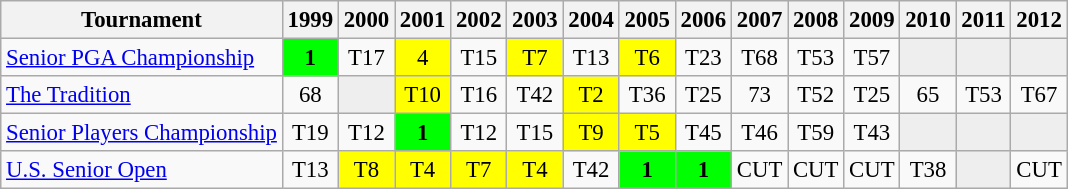<table class="wikitable" style="font-size:95%;">
<tr>
<th>Tournament</th>
<th>1999</th>
<th>2000</th>
<th>2001</th>
<th>2002</th>
<th>2003</th>
<th>2004</th>
<th>2005</th>
<th>2006</th>
<th>2007</th>
<th>2008</th>
<th>2009</th>
<th>2010</th>
<th>2011</th>
<th>2012</th>
</tr>
<tr>
<td><a href='#'>Senior PGA Championship</a></td>
<td align="center" style="background:lime;"><strong>1</strong></td>
<td align="center">T17</td>
<td align="center" style="background:yellow;">4</td>
<td align="center">T15</td>
<td align="center" style="background:yellow;">T7</td>
<td align="center">T13</td>
<td align="center" style="background:yellow;">T6</td>
<td align="center">T23</td>
<td align="center">T68</td>
<td align="center">T53</td>
<td align="center">T57</td>
<td style="background:#eeeeee;"></td>
<td style="background:#eeeeee;"></td>
<td style="background:#eeeeee;"></td>
</tr>
<tr>
<td><a href='#'>The Tradition</a></td>
<td align="center">68</td>
<td style="background:#eeeeee;"></td>
<td align="center" style="background:yellow;">T10</td>
<td align="center">T16</td>
<td align="center">T42</td>
<td align="center" style="background:yellow;">T2</td>
<td align="center">T36</td>
<td align="center">T25</td>
<td align="center">73</td>
<td align="center">T52</td>
<td align="center">T25</td>
<td align="center">65</td>
<td align="center">T53</td>
<td align="center">T67</td>
</tr>
<tr>
<td><a href='#'>Senior Players Championship</a></td>
<td align="center">T19</td>
<td align="center">T12</td>
<td align="center" style="background:lime;"><strong>1</strong></td>
<td align="center">T12</td>
<td align="center">T15</td>
<td align="center" style="background:yellow;">T9</td>
<td align="center" style="background:yellow;">T5</td>
<td align="center">T45</td>
<td align="center">T46</td>
<td align="center">T59</td>
<td align="center">T43</td>
<td style="background:#eeeeee;"></td>
<td style="background:#eeeeee;"></td>
<td style="background:#eeeeee;"></td>
</tr>
<tr>
<td><a href='#'>U.S. Senior Open</a></td>
<td align="center">T13</td>
<td align="center" style="background:yellow;">T8</td>
<td align="center" style="background:yellow;">T4</td>
<td align="center" style="background:yellow;">T7</td>
<td align="center" style="background:yellow;">T4</td>
<td align="center">T42</td>
<td align="center" style="background:lime;"><strong>1</strong></td>
<td align="center" style="background:lime;"><strong>1</strong></td>
<td align="center">CUT</td>
<td align="center">CUT</td>
<td align="center">CUT</td>
<td align="center">T38</td>
<td style="background:#eeeeee;"></td>
<td align="center">CUT</td>
</tr>
</table>
